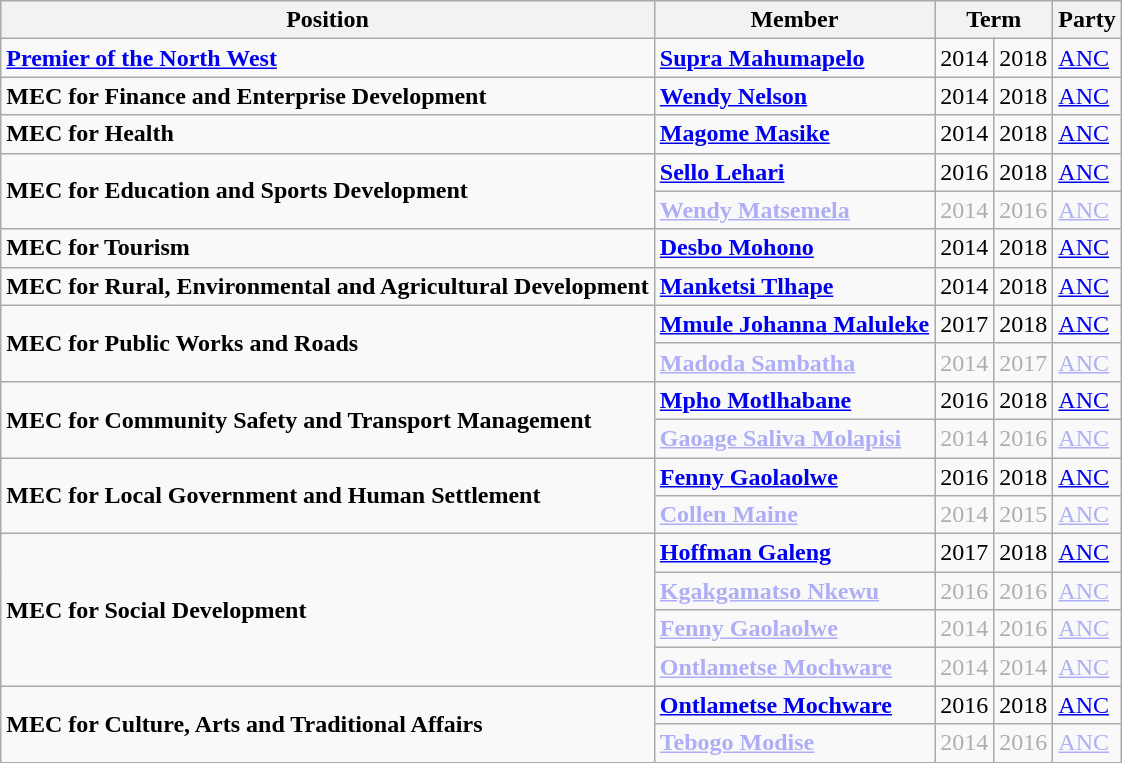<table class="wikitable">
<tr>
<th>Position</th>
<th>Member</th>
<th colspan="2">Term</th>
<th>Party</th>
</tr>
<tr>
<td><strong><a href='#'>Premier of the North West</a></strong></td>
<td><strong><a href='#'>Supra Mahumapelo</a></strong></td>
<td>2014</td>
<td>2018</td>
<td><a href='#'>ANC</a></td>
</tr>
<tr>
<td><strong>MEC for Finance and Enterprise Development</strong></td>
<td><a href='#'><strong>Wendy Nelson</strong></a></td>
<td>2014</td>
<td>2018</td>
<td><a href='#'>ANC</a></td>
</tr>
<tr>
<td><strong>MEC for Health</strong></td>
<td><strong><a href='#'>Magome Masike</a></strong></td>
<td>2014</td>
<td>2018</td>
<td><a href='#'>ANC</a></td>
</tr>
<tr>
<td rowspan="2"><strong>MEC for Education and Sports Development</strong></td>
<td><strong><a href='#'>Sello Lehari</a></strong></td>
<td>2016</td>
<td>2018</td>
<td><a href='#'>ANC</a></td>
</tr>
<tr style="opacity:.3;">
<td><strong><a href='#'>Wendy Matsemela</a></strong></td>
<td>2014</td>
<td>2016</td>
<td><a href='#'>ANC</a></td>
</tr>
<tr>
<td><strong>MEC for Tourism</strong></td>
<td><strong><a href='#'>Desbo Mohono</a></strong></td>
<td>2014</td>
<td>2018</td>
<td><a href='#'>ANC</a></td>
</tr>
<tr>
<td><strong>MEC for Rural, Environmental and Agricultural Development</strong></td>
<td><strong><a href='#'>Manketsi Tlhape</a></strong></td>
<td>2014</td>
<td>2018</td>
<td><a href='#'>ANC</a></td>
</tr>
<tr>
<td rowspan="2"><strong>MEC for Public Works and Roads</strong></td>
<td><strong><a href='#'>Mmule Johanna Maluleke</a></strong></td>
<td>2017</td>
<td>2018</td>
<td><a href='#'>ANC</a></td>
</tr>
<tr style="opacity:.3;">
<td><strong><a href='#'>Madoda Sambatha</a></strong></td>
<td>2014</td>
<td>2017</td>
<td><a href='#'>ANC</a></td>
</tr>
<tr>
<td rowspan="2"><strong>MEC for Community Safety and Transport Management</strong></td>
<td><strong><a href='#'>Mpho Motlhabane</a></strong></td>
<td>2016</td>
<td>2018</td>
<td><a href='#'>ANC</a></td>
</tr>
<tr style="opacity:.3;">
<td><strong><a href='#'>Gaoage Saliva Molapisi</a></strong></td>
<td>2014</td>
<td>2016</td>
<td><a href='#'>ANC</a></td>
</tr>
<tr>
<td rowspan="2"><strong>MEC for Local Government and Human Settlement</strong></td>
<td><strong><a href='#'>Fenny Gaolaolwe</a></strong></td>
<td>2016</td>
<td>2018</td>
<td><a href='#'>ANC</a></td>
</tr>
<tr style="opacity:.3;">
<td><strong><a href='#'>Collen Maine</a></strong></td>
<td>2014</td>
<td>2015</td>
<td><a href='#'>ANC</a></td>
</tr>
<tr>
<td rowspan="4"><strong>MEC for Social Development</strong></td>
<td><strong><a href='#'>Hoffman Galeng</a></strong></td>
<td>2017</td>
<td>2018</td>
<td><a href='#'>ANC</a></td>
</tr>
<tr style="opacity:.3;">
<td><strong><a href='#'>Kgakgamatso Nkewu</a></strong></td>
<td>2016</td>
<td>2016</td>
<td><a href='#'>ANC</a></td>
</tr>
<tr style="opacity:.3;">
<td><strong><a href='#'>Fenny Gaolaolwe</a></strong></td>
<td>2014</td>
<td>2016</td>
<td><a href='#'>ANC</a></td>
</tr>
<tr style="opacity:.3;">
<td><strong><a href='#'>Ontlametse Mochware</a></strong></td>
<td>2014</td>
<td>2014</td>
<td><a href='#'>ANC</a></td>
</tr>
<tr>
<td rowspan="2"><strong>MEC for Culture, Arts and Traditional Affairs</strong></td>
<td><strong><a href='#'>Ontlametse Mochware</a></strong></td>
<td>2016</td>
<td>2018</td>
<td><a href='#'>ANC</a></td>
</tr>
<tr style="opacity:.3;">
<td><strong><a href='#'>Tebogo Modise</a></strong></td>
<td>2014</td>
<td>2016</td>
<td><a href='#'>ANC</a></td>
</tr>
</table>
